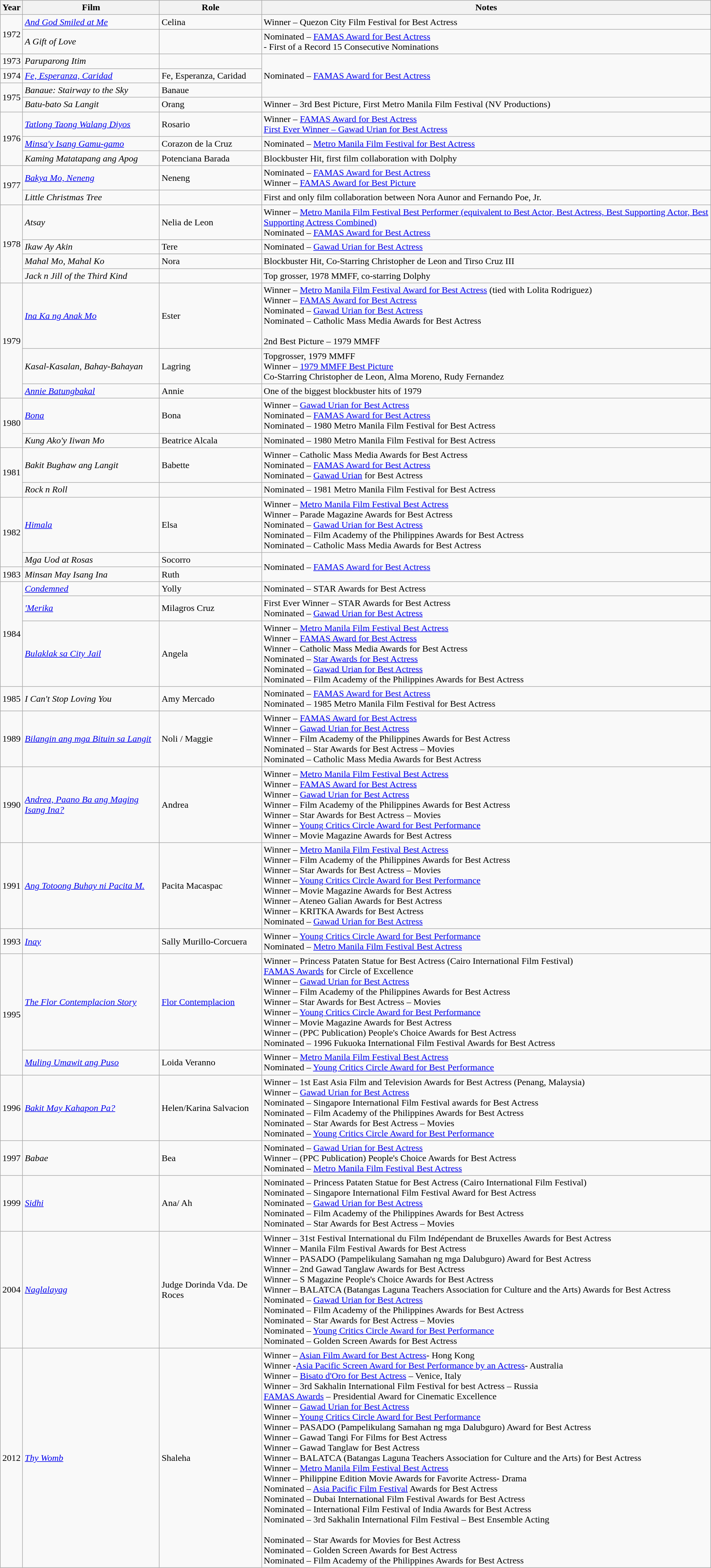<table class="wikitable sortable">
<tr>
<th>Year</th>
<th>Film</th>
<th>Role</th>
<th class="unsortable">Notes</th>
</tr>
<tr>
<td rowspan="2">1972</td>
<td><em><a href='#'>And God Smiled at Me</a></em></td>
<td>Celina</td>
<td>Winner – Quezon City Film Festival for Best Actress</td>
</tr>
<tr>
<td><em>A Gift of Love</em></td>
<td></td>
<td>Nominated – <a href='#'>FAMAS Award for Best Actress</a><br>- First of a Record 15 Consecutive Nominations</td>
</tr>
<tr>
<td>1973</td>
<td><em>Paruparong Itim</em></td>
<td></td>
<td rowspan="3">Nominated – <a href='#'>FAMAS Award for Best Actress</a></td>
</tr>
<tr>
<td>1974</td>
<td><em><a href='#'>Fe, Esperanza, Caridad</a></em></td>
<td>Fe, Esperanza, Caridad</td>
</tr>
<tr>
<td rowspan="2">1975</td>
<td><em>Banaue: Stairway to the Sky</em></td>
<td>Banaue</td>
</tr>
<tr>
<td><em>Batu-bato Sa Langit</em></td>
<td>Orang</td>
<td>Winner – 3rd Best Picture, First Metro Manila Film Festival (NV Productions)</td>
</tr>
<tr>
<td rowspan="3">1976</td>
<td><em><a href='#'>Tatlong Taong Walang Diyos</a></em></td>
<td>Rosario</td>
<td>Winner – <a href='#'>FAMAS Award for Best Actress</a><br><a href='#'>First Ever Winner – Gawad Urian for Best Actress</a></td>
</tr>
<tr>
<td><em><a href='#'>Minsa'y Isang Gamu-gamo</a></em></td>
<td>Corazon de la Cruz</td>
<td>Nominated – <a href='#'>Metro Manila Film Festival for Best Actress</a></td>
</tr>
<tr>
<td><em>Kaming Matatapang ang Apog</em></td>
<td>Potenciana Barada</td>
<td>Blockbuster Hit, first film collaboration with Dolphy</td>
</tr>
<tr>
<td rowspan="2">1977</td>
<td><em><a href='#'>Bakya Mo, Neneng</a></em></td>
<td>Neneng</td>
<td>Nominated – <a href='#'>FAMAS Award for Best Actress</a><br>Winner – <a href='#'>FAMAS Award for Best Picture</a></td>
</tr>
<tr>
<td><em>Little Christmas Tree</em></td>
<td></td>
<td>First and only film collaboration between Nora Aunor and Fernando Poe, Jr.</td>
</tr>
<tr>
<td rowspan="4">1978</td>
<td><em>Atsay</em></td>
<td>Nelia de Leon</td>
<td>Winner – <a href='#'>Metro Manila Film Festival Best Performer (equivalent to Best Actor, Best Actress, Best Supporting Actor, Best Supporting Actress Combined)</a><br>Nominated – <a href='#'>FAMAS Award for Best Actress</a></td>
</tr>
<tr>
<td><em>Ikaw Ay Akin</em></td>
<td>Tere</td>
<td>Nominated – <a href='#'>Gawad Urian for Best Actress</a></td>
</tr>
<tr>
<td><em>Mahal Mo, Mahal Ko</em></td>
<td>Nora</td>
<td>Blockbuster Hit, Co-Starring Christopher de Leon and Tirso Cruz III</td>
</tr>
<tr>
<td><em>Jack n Jill of the Third Kind</em></td>
<td></td>
<td>Top grosser, 1978 MMFF, co-starring Dolphy</td>
</tr>
<tr>
<td rowspan="3">1979</td>
<td><em><a href='#'>Ina Ka ng Anak Mo</a></em></td>
<td>Ester</td>
<td>Winner – <a href='#'>Metro Manila Film Festival Award for Best Actress</a> (tied with Lolita Rodriguez)<br>Winner – <a href='#'>FAMAS Award for Best Actress</a><br>Nominated – <a href='#'>Gawad Urian for Best Actress</a><br>Nominated – Catholic Mass Media Awards for Best Actress<br><br>2nd Best Picture – 1979 MMFF</td>
</tr>
<tr>
<td><em>Kasal-Kasalan, Bahay-Bahayan</em></td>
<td>Lagring</td>
<td>Topgrosser, 1979 MMFF<br>Winner – <a href='#'>1979 MMFF Best Picture</a><br>Co-Starring Christopher de Leon, Alma Moreno, Rudy Fernandez</td>
</tr>
<tr>
<td><em><a href='#'>Annie Batungbakal</a></em></td>
<td>Annie</td>
<td>One of the biggest blockbuster hits of 1979</td>
</tr>
<tr>
<td rowspan="2">1980</td>
<td><em><a href='#'>Bona</a></em></td>
<td>Bona</td>
<td>Winner – <a href='#'>Gawad Urian for Best Actress</a><br>Nominated – <a href='#'>FAMAS Award for Best Actress</a><br>Nominated – 1980 Metro Manila Film Festival for Best Actress</td>
</tr>
<tr>
<td><em>Kung Ako'y Iiwan Mo</em></td>
<td>Beatrice Alcala</td>
<td>Nominated – 1980 Metro Manila Film Festival for Best Actress</td>
</tr>
<tr>
<td rowspan="2">1981</td>
<td><em>Bakit Bughaw ang Langit</em></td>
<td>Babette</td>
<td>Winner – Catholic Mass Media Awards for Best Actress<br>Nominated – <a href='#'>FAMAS Award for Best Actress</a><br>Nominated – <a href='#'>Gawad Urian</a> for Best Actress</td>
</tr>
<tr>
<td><em>Rock n Roll</em></td>
<td></td>
<td>Nominated – 1981 Metro Manila Film Festival for Best Actress</td>
</tr>
<tr>
<td rowspan="2">1982</td>
<td><em><a href='#'>Himala</a></em></td>
<td>Elsa</td>
<td>Winner – <a href='#'>Metro Manila Film Festival Best Actress</a><br>Winner – Parade Magazine Awards for Best Actress<br>Nominated – <a href='#'>Gawad Urian for Best Actress</a><br>Nominated – Film Academy of the Philippines Awards for Best Actress<br>Nominated – Catholic Mass Media Awards for Best Actress</td>
</tr>
<tr>
<td><em>Mga Uod at Rosas</em></td>
<td>Socorro</td>
<td rowspan="2">Nominated – <a href='#'>FAMAS Award for Best Actress</a></td>
</tr>
<tr>
<td>1983</td>
<td><em>Minsan May Isang Ina</em></td>
<td>Ruth</td>
</tr>
<tr>
<td rowspan="3">1984</td>
<td><em><a href='#'>Condemned</a></em></td>
<td>Yolly</td>
<td>Nominated – STAR Awards for Best Actress</td>
</tr>
<tr>
<td><em><a href='#'>'Merika</a></em></td>
<td>Milagros Cruz</td>
<td>First Ever Winner – STAR Awards for Best Actress <br>Nominated – <a href='#'>Gawad Urian for Best Actress</a></td>
</tr>
<tr>
<td><em><a href='#'>Bulaklak sa City Jail</a></em></td>
<td>Angela</td>
<td>Winner – <a href='#'>Metro Manila Film Festival Best Actress</a><br>Winner – <a href='#'>FAMAS Award for Best Actress</a><br>Winner – Catholic Mass Media Awards for Best Actress<br>Nominated – <a href='#'>Star Awards for Best Actress</a><br>Nominated – <a href='#'>Gawad Urian for Best Actress</a><br>Nominated – Film Academy of the Philippines Awards for Best Actress</td>
</tr>
<tr>
<td>1985</td>
<td><em>I Can't Stop Loving You</em></td>
<td>Amy Mercado</td>
<td>Nominated – <a href='#'>FAMAS Award for Best Actress</a><br>Nominated – 1985 Metro Manila Film Festival for Best Actress</td>
</tr>
<tr>
<td>1989</td>
<td><em><a href='#'>Bilangin ang mga Bituin sa Langit</a></em></td>
<td>Noli / Maggie</td>
<td>Winner – <a href='#'>FAMAS Award for Best Actress</a><br>Winner – <a href='#'>Gawad Urian for Best Actress</a><br>Winner – Film Academy of the Philippines Awards for Best Actress<br>Nominated – Star Awards for Best Actress – Movies<br>Nominated – Catholic Mass Media Awards for Best Actress</td>
</tr>
<tr>
<td>1990</td>
<td><em><a href='#'>Andrea, Paano Ba ang Maging Isang Ina?</a></em></td>
<td>Andrea</td>
<td>Winner – <a href='#'>Metro Manila Film Festival Best Actress</a><br>Winner – <a href='#'>FAMAS Award for Best Actress</a><br>Winner – <a href='#'>Gawad Urian for Best Actress</a><br>Winner – Film Academy of the Philippines Awards for Best Actress<br>Winner – Star Awards for Best Actress – Movies<br>Winner – <a href='#'>Young Critics Circle Award for Best Performance</a><br>Winner – Movie Magazine Awards for Best Actress</td>
</tr>
<tr>
<td>1991</td>
<td><em><a href='#'>Ang Totoong Buhay ni Pacita M.</a></em></td>
<td>Pacita Macaspac</td>
<td>Winner – <a href='#'>Metro Manila Film Festival Best Actress</a><br>Winner – Film Academy of the Philippines Awards for Best Actress<br>Winner – Star Awards for Best Actress – Movies<br>Winner – <a href='#'>Young Critics Circle Award for Best Performance</a><br>Winner – Movie Magazine Awards for Best Actress<br>Winner – Ateneo Galian Awards for Best Actress<br>Winner – KRITKA Awards for Best Actress<br>Nominated – <a href='#'>Gawad Urian for Best Actress</a></td>
</tr>
<tr>
<td>1993</td>
<td><em><a href='#'>Inay</a></em></td>
<td>Sally Murillo-Corcuera</td>
<td>Winner – <a href='#'>Young Critics Circle Award for Best Performance</a><br>Nominated – <a href='#'>Metro Manila Film Festival Best Actress</a></td>
</tr>
<tr>
<td rowspan="2">1995</td>
<td><em><a href='#'>The Flor Contemplacion Story</a></em></td>
<td><a href='#'>Flor Contemplacion</a></td>
<td>Winner – Princess Pataten Statue for Best Actress (Cairo International Film Festival)<br><a href='#'>FAMAS Awards</a> for Circle of Excellence<br>Winner – <a href='#'>Gawad Urian for Best Actress</a><br>Winner – Film Academy of the Philippines Awards for Best Actress<br>Winner – Star Awards for Best Actress – Movies<br>Winner – <a href='#'>Young Critics Circle Award for Best Performance</a><br>Winner – Movie Magazine Awards for Best Actress<br>Winner – (PPC Publication) People's Choice Awards for Best Actress<br>Nominated – 1996 Fukuoka International Film Festival Awards for Best Actress</td>
</tr>
<tr>
<td><em><a href='#'>Muling Umawit ang Puso</a></em></td>
<td>Loida Veranno</td>
<td>Winner – <a href='#'>Metro Manila Film Festival Best Actress</a><br>Nominated – <a href='#'>Young Critics Circle Award for Best Performance</a></td>
</tr>
<tr>
<td>1996</td>
<td><em><a href='#'>Bakit May Kahapon Pa?</a></em></td>
<td>Helen/Karina Salvacion</td>
<td>Winner – 1st East Asia Film and Television Awards for Best Actress (Penang, Malaysia)<br>Winner – <a href='#'>Gawad Urian for Best Actress</a><br> Nominated – Singapore International Film Festival awards for Best Actress<br>Nominated – Film Academy of the Philippines Awards for Best Actress<br>Nominated – Star Awards for Best Actress – Movies<br>Nominated – <a href='#'>Young Critics Circle Award for Best Performance</a></td>
</tr>
<tr>
<td>1997</td>
<td><em>Babae</em></td>
<td>Bea</td>
<td>Nominated – <a href='#'>Gawad Urian for Best Actress</a><br>Winner – (PPC Publication) People's Choice Awards for Best Actress<br>Nominated – <a href='#'>Metro Manila Film Festival Best Actress</a></td>
</tr>
<tr>
<td>1999</td>
<td><em><a href='#'>Sidhi</a></em></td>
<td>Ana/ Ah</td>
<td>Nominated – Princess Pataten Statue for Best Actress (Cairo International Film Festival)<br>Nominated – Singapore International Film Festival Award for Best Actress<br>Nominated – <a href='#'>Gawad Urian for Best Actress</a><br>Nominated – Film Academy of the Philippines Awards for Best Actress<br>Nominated – Star Awards for Best Actress – Movies</td>
</tr>
<tr>
<td>2004</td>
<td><em><a href='#'>Naglalayag</a></em></td>
<td>Judge Dorinda Vda. De Roces</td>
<td>Winner – 31st Festival International du Film Indépendant de Bruxelles Awards for Best Actress<br>Winner – Manila Film Festival Awards for Best Actress<br>Winner – PASADO (Pampelikulang Samahan ng mga Dalubguro) Award for Best Actress<br>Winner – 2nd Gawad Tanglaw Awards for Best Actress<br>Winner – S Magazine People's Choice Awards for Best Actress<br>Winner – BALATCA (Batangas Laguna Teachers Association for Culture and the Arts) Awards for Best Actress<br>Nominated – <a href='#'>Gawad Urian for Best Actress</a><br>Nominated – Film Academy of the Philippines Awards for Best Actress<br>Nominated – Star Awards for Best Actress – Movies<br>Nominated – <a href='#'>Young Critics Circle Award for Best Performance</a><br>Nominated – Golden Screen Awards for Best Actress</td>
</tr>
<tr>
<td>2012</td>
<td><em><a href='#'>Thy Womb</a></em></td>
<td>Shaleha</td>
<td>Winner – <a href='#'>Asian Film Award for Best Actress</a>- Hong Kong <br>Winner -<a href='#'>Asia Pacific Screen Award for Best Performance by an Actress</a>- Australia <br>Winner – <a href='#'>Bisato d'Oro for Best Actress</a> – Venice, Italy<br>Winner – 3rd Sakhalin International Film Festival for best Actress – Russia<br><a href='#'>FAMAS Awards</a> – Presidential Award for Cinematic Excellence<br>Winner – <a href='#'>Gawad Urian for Best Actress</a><br>Winner – <a href='#'>Young Critics Circle Award for Best Performance</a><br>Winner – PASADO (Pampelikulang Samahan ng mga Dalubguro) Award for Best Actress<br>Winner – Gawad Tangi For Films for Best Actress<br>Winner – Gawad Tanglaw for Best Actress<br>Winner – BALATCA (Batangas Laguna Teachers Association for Culture and the Arts) for Best Actress<br>Winner – <a href='#'>Metro Manila Film Festival Best Actress</a><br>Winner – Philippine Edition Movie Awards for Favorite Actress- Drama<br>Nominated – <a href='#'>Asia Pacific Film Festival</a> Awards for Best Actress<br>Nominated – Dubai International Film Festival Awards for Best Actress<br>Nominated – International Film Festival of India Awards for Best Actress<br>Nominated – 3rd Sakhalin International Film Festival – Best Ensemble Acting<br><br>Nominated – Star Awards for Movies for Best Actress<br>Nominated – Golden Screen Awards for Best Actress<br>Nominated – Film Academy of the Philippines Awards for Best Actress</td>
</tr>
</table>
